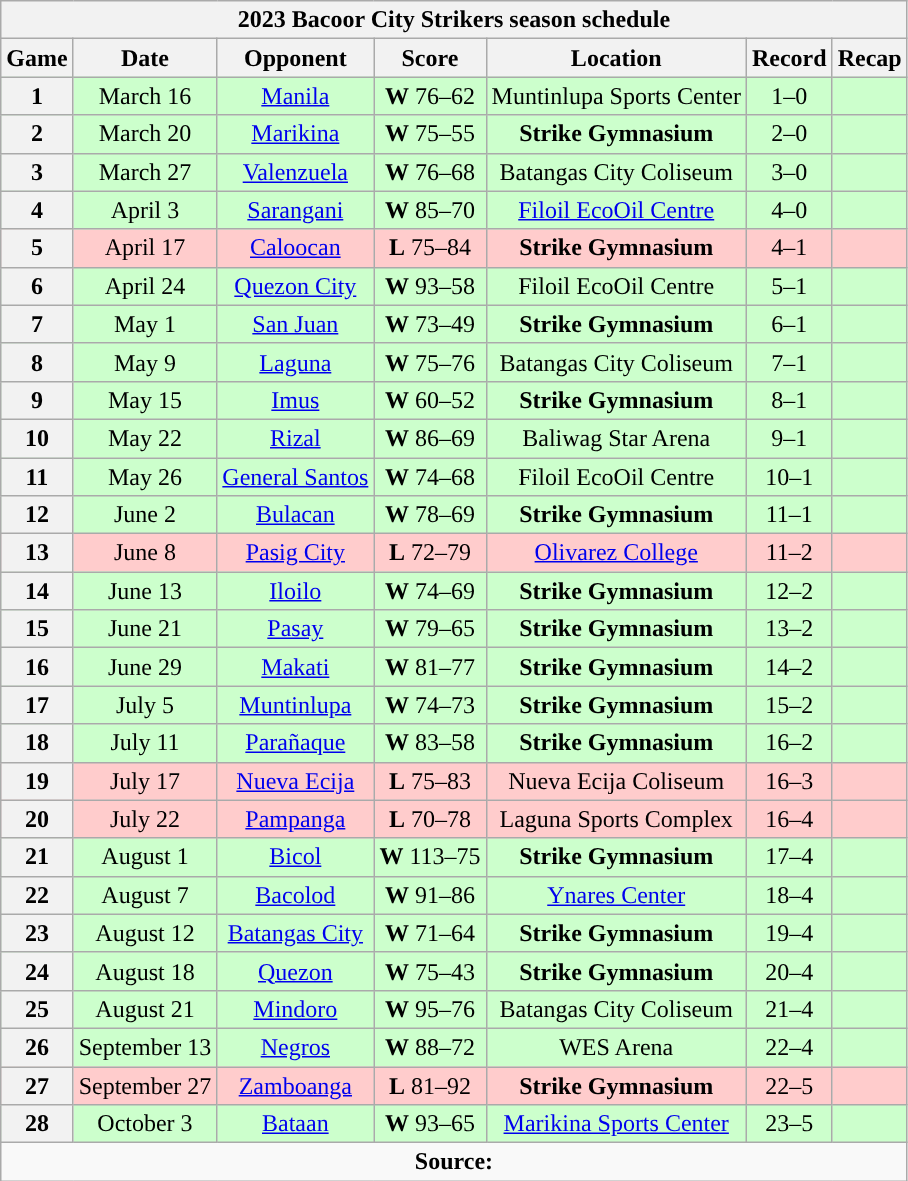<table class="wikitable" style="text-align:center">
<tr>
<th colspan=7>2023 Bacoor City Strikers season schedule</th>
</tr>
<tr>
<th>Game</th>
<th>Date</th>
<th>Opponent</th>
<th>Score</th>
<th>Location</th>
<th>Record</th>
<th>Recap<br></th>
</tr>
<tr style="background:#cfc">
<th>1</th>
<td>March 16</td>
<td><a href='#'>Manila</a></td>
<td><strong>W</strong> 76–62</td>
<td>Muntinlupa Sports Center</td>
<td>1–0</td>
<td></td>
</tr>
<tr style="background:#cfc">
<th>2</th>
<td>March 20</td>
<td><a href='#'>Marikina</a></td>
<td><strong>W</strong> 75–55</td>
<td><strong>Strike Gymnasium</strong></td>
<td>2–0</td>
<td></td>
</tr>
<tr style="background:#cfc">
<th>3</th>
<td>March 27</td>
<td><a href='#'>Valenzuela</a></td>
<td><strong>W</strong> 76–68</td>
<td>Batangas City Coliseum</td>
<td>3–0</td>
<td></td>
</tr>
<tr style="background:#cfc">
<th>4</th>
<td>April 3</td>
<td><a href='#'>Sarangani</a></td>
<td><strong>W</strong> 85–70</td>
<td><a href='#'>Filoil EcoOil Centre</a></td>
<td>4–0</td>
<td></td>
</tr>
<tr style="background:#fcc">
<th>5</th>
<td>April 17</td>
<td><a href='#'>Caloocan</a></td>
<td><strong>L</strong> 75–84</td>
<td><strong>Strike Gymnasium</strong></td>
<td>4–1</td>
<td></td>
</tr>
<tr style="background:#cfc">
<th>6</th>
<td>April 24</td>
<td><a href='#'>Quezon City</a></td>
<td><strong>W</strong> 93–58</td>
<td>Filoil EcoOil Centre</td>
<td>5–1</td>
<td></td>
</tr>
<tr style="background:#cfc">
<th>7</th>
<td>May 1</td>
<td><a href='#'>San Juan</a></td>
<td><strong>W</strong> 73–49</td>
<td><strong>Strike Gymnasium</strong></td>
<td>6–1</td>
<td></td>
</tr>
<tr style="background:#cfc">
<th>8</th>
<td>May 9</td>
<td><a href='#'>Laguna</a></td>
<td><strong>W</strong> 75–76</td>
<td>Batangas City Coliseum</td>
<td>7–1</td>
<td></td>
</tr>
<tr style="background:#cfc">
<th>9</th>
<td>May 15</td>
<td><a href='#'>Imus</a></td>
<td><strong>W</strong> 60–52</td>
<td><strong>Strike Gymnasium</strong></td>
<td>8–1</td>
<td></td>
</tr>
<tr style="background:#cfc">
<th>10</th>
<td>May 22</td>
<td><a href='#'>Rizal</a></td>
<td><strong>W</strong> 86–69</td>
<td>Baliwag Star Arena</td>
<td>9–1</td>
<td></td>
</tr>
<tr style="background:#cfc">
<th>11</th>
<td>May 26</td>
<td><a href='#'>General Santos</a></td>
<td><strong>W</strong> 74–68</td>
<td>Filoil EcoOil Centre</td>
<td>10–1</td>
<td><br></td>
</tr>
<tr style="background:#cfc">
<th>12</th>
<td>June 2</td>
<td><a href='#'>Bulacan</a></td>
<td><strong>W</strong> 78–69</td>
<td><strong>Strike Gymnasium</strong></td>
<td>11–1</td>
<td></td>
</tr>
<tr style="background:#fcc">
<th>13</th>
<td>June 8</td>
<td><a href='#'>Pasig City</a></td>
<td><strong>L</strong> 72–79</td>
<td><a href='#'>Olivarez College</a></td>
<td>11–2</td>
<td></td>
</tr>
<tr style="background:#cfc">
<th>14</th>
<td>June 13</td>
<td><a href='#'>Iloilo</a></td>
<td><strong>W</strong> 74–69</td>
<td><strong>Strike Gymnasium</strong></td>
<td>12–2</td>
<td></td>
</tr>
<tr style="background:#cfc">
<th>15</th>
<td>June 21</td>
<td><a href='#'>Pasay</a></td>
<td><strong>W</strong> 79–65</td>
<td><strong>Strike Gymnasium</strong></td>
<td>13–2</td>
<td></td>
</tr>
<tr style="background:#cfc">
<th>16</th>
<td>June 29</td>
<td><a href='#'>Makati</a></td>
<td><strong>W</strong> 81–77</td>
<td><strong>Strike Gymnasium</strong></td>
<td>14–2</td>
<td></td>
</tr>
<tr style="background:#cfc">
<th>17</th>
<td>July 5</td>
<td><a href='#'>Muntinlupa</a></td>
<td><strong>W</strong> 74–73</td>
<td><strong>Strike Gymnasium</strong></td>
<td>15–2</td>
<td></td>
</tr>
<tr style="background:#cfc">
<th>18</th>
<td>July 11</td>
<td><a href='#'>Parañaque</a></td>
<td><strong>W</strong> 83–58</td>
<td><strong>Strike Gymnasium</strong></td>
<td>16–2</td>
<td></td>
</tr>
<tr style="background:#fcc">
<th>19</th>
<td>July 17</td>
<td><a href='#'>Nueva Ecija</a></td>
<td><strong>L</strong> 75–83</td>
<td>Nueva Ecija Coliseum</td>
<td>16–3</td>
<td></td>
</tr>
<tr style="background:#fcc">
<th>20</th>
<td>July 22</td>
<td><a href='#'>Pampanga</a></td>
<td><strong>L</strong> 70–78</td>
<td>Laguna Sports Complex</td>
<td>16–4</td>
<td><br></td>
</tr>
<tr style="background:#cfc">
<th>21</th>
<td>August 1</td>
<td><a href='#'>Bicol</a></td>
<td><strong>W</strong> 113–75</td>
<td><strong>Strike Gymnasium</strong></td>
<td>17–4</td>
<td></td>
</tr>
<tr style="background:#cfc">
<th>22</th>
<td>August 7</td>
<td><a href='#'>Bacolod</a></td>
<td><strong>W</strong> 91–86</td>
<td><a href='#'>Ynares Center</a></td>
<td>18–4</td>
<td></td>
</tr>
<tr style="background:#cfc">
<th>23</th>
<td>August 12</td>
<td><a href='#'>Batangas City</a></td>
<td><strong>W</strong> 71–64</td>
<td><strong>Strike Gymnasium</strong></td>
<td>19–4</td>
<td></td>
</tr>
<tr style="background:#cfc">
<th>24</th>
<td>August 18</td>
<td><a href='#'>Quezon</a></td>
<td><strong>W</strong> 75–43</td>
<td><strong>Strike Gymnasium</strong></td>
<td>20–4</td>
<td></td>
</tr>
<tr style="background:#cfc">
<th>25</th>
<td>August 21</td>
<td><a href='#'>Mindoro</a></td>
<td><strong>W</strong> 95–76</td>
<td>Batangas City Coliseum</td>
<td>21–4</td>
<td></td>
</tr>
<tr style="background:#cfc">
<th>26</th>
<td>September 13</td>
<td><a href='#'>Negros</a></td>
<td><strong>W</strong> 88–72</td>
<td>WES Arena</td>
<td>22–4</td>
<td></td>
</tr>
<tr style="background:#fcc">
<th>27</th>
<td>September 27</td>
<td><a href='#'>Zamboanga</a></td>
<td><strong>L</strong> 81–92</td>
<td><strong>Strike Gymnasium</strong></td>
<td>22–5</td>
<td></td>
</tr>
<tr style="background:#cfc">
<th>28</th>
<td>October 3</td>
<td><a href='#'>Bataan</a></td>
<td><strong>W</strong> 93–65</td>
<td><a href='#'>Marikina Sports Center</a></td>
<td>23–5</td>
<td></td>
</tr>
<tr>
<td colspan=7 align=center><strong>Source: </strong></td>
</tr>
</table>
